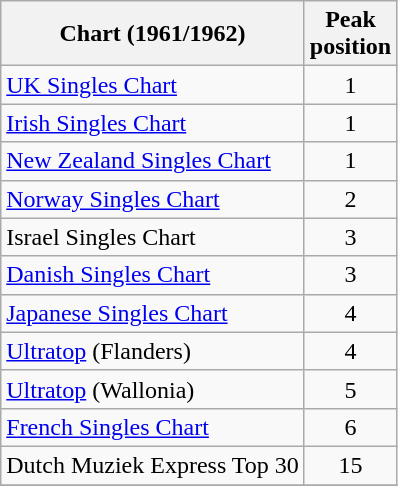<table class="wikitable sortable">
<tr>
<th align="left">Chart (1961/1962)</th>
<th align="center">Peak<br>position</th>
</tr>
<tr>
<td align="left"><a href='#'>UK Singles Chart</a></td>
<td align="center">1</td>
</tr>
<tr>
<td align="left"><a href='#'>Irish Singles Chart</a></td>
<td align="center">1</td>
</tr>
<tr>
<td align="left"><a href='#'>New Zealand Singles Chart</a></td>
<td align="center">1</td>
</tr>
<tr>
<td align="left"><a href='#'>Norway Singles Chart</a></td>
<td align="center">2</td>
</tr>
<tr>
<td align="left">Israel Singles Chart</td>
<td align="center">3</td>
</tr>
<tr>
<td align="left"><a href='#'>Danish Singles Chart</a></td>
<td align="center">3</td>
</tr>
<tr>
<td align="left"><a href='#'>Japanese Singles Chart</a></td>
<td align="center">4</td>
</tr>
<tr>
<td align="left"><a href='#'>Ultratop</a> (Flanders)</td>
<td align="center">4</td>
</tr>
<tr>
<td align="left"><a href='#'>Ultratop</a> (Wallonia)</td>
<td align="center">5</td>
</tr>
<tr>
<td align="left"><a href='#'>French Singles Chart</a></td>
<td align="center">6</td>
</tr>
<tr>
<td align="left">Dutch Muziek Express Top 30</td>
<td align="center">15</td>
</tr>
<tr>
</tr>
</table>
